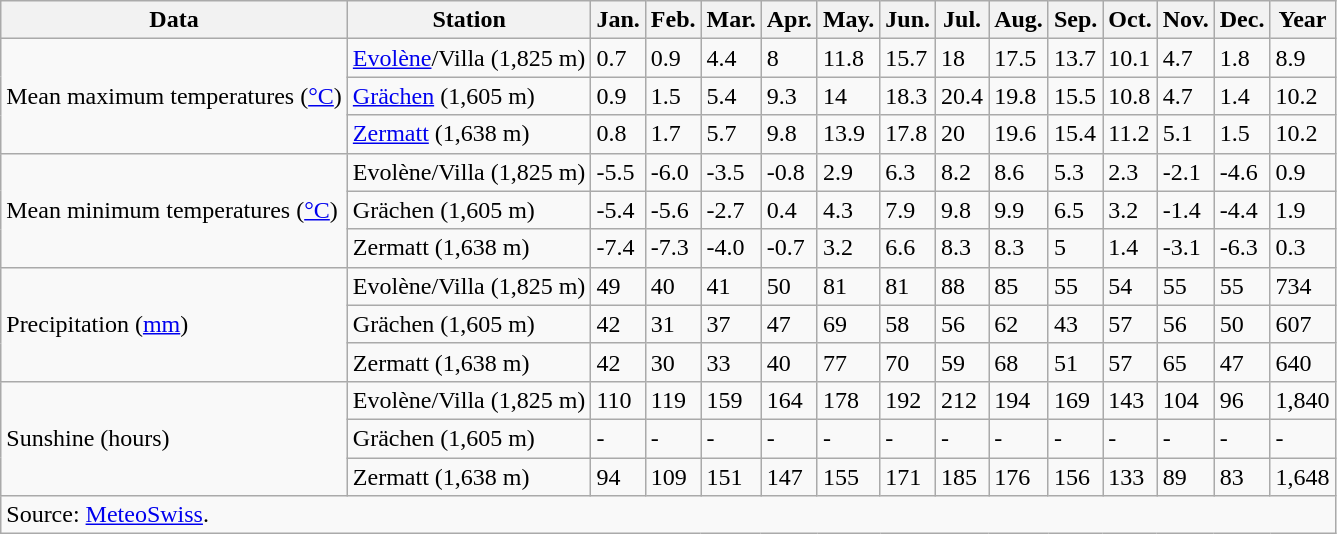<table class="wikitable">
<tr>
<th>Data</th>
<th>Station</th>
<th>Jan.</th>
<th>Feb.</th>
<th>Mar.</th>
<th>Apr.</th>
<th>May.</th>
<th>Jun.</th>
<th>Jul.</th>
<th>Aug.</th>
<th>Sep.</th>
<th>Oct.</th>
<th>Nov.</th>
<th>Dec.</th>
<th>Year</th>
</tr>
<tr>
<td rowspan="3">Mean maximum temperatures (<a href='#'>°C</a>)</td>
<td><a href='#'>Evolène</a>/Villa (1,825 m)</td>
<td>0.7</td>
<td>0.9</td>
<td>4.4</td>
<td>8</td>
<td>11.8</td>
<td>15.7</td>
<td>18</td>
<td>17.5</td>
<td>13.7</td>
<td>10.1</td>
<td>4.7</td>
<td>1.8</td>
<td>8.9</td>
</tr>
<tr>
<td><a href='#'>Grächen</a> (1,605 <abbr>m</abbr>)</td>
<td>0.9</td>
<td>1.5</td>
<td>5.4</td>
<td>9.3</td>
<td>14</td>
<td>18.3</td>
<td>20.4</td>
<td>19.8</td>
<td>15.5</td>
<td>10.8</td>
<td>4.7</td>
<td>1.4</td>
<td>10.2</td>
</tr>
<tr>
<td><a href='#'>Zermatt</a> (1,638 m)</td>
<td>0.8</td>
<td>1.7</td>
<td>5.7</td>
<td>9.8</td>
<td>13.9</td>
<td>17.8</td>
<td>20</td>
<td>19.6</td>
<td>15.4</td>
<td>11.2</td>
<td>5.1</td>
<td>1.5</td>
<td>10.2</td>
</tr>
<tr>
<td rowspan="3">Mean minimum temperatures (<a href='#'>°C</a>)</td>
<td>Evolène/Villa (1,825 m)</td>
<td>-5.5</td>
<td>-6.0</td>
<td>-3.5</td>
<td>-0.8</td>
<td>2.9</td>
<td>6.3</td>
<td>8.2</td>
<td>8.6</td>
<td>5.3</td>
<td>2.3</td>
<td>-2.1</td>
<td>-4.6</td>
<td>0.9</td>
</tr>
<tr>
<td>Grächen (1,605 m)</td>
<td>-5.4</td>
<td>-5.6</td>
<td>-2.7</td>
<td>0.4</td>
<td>4.3</td>
<td>7.9</td>
<td>9.8</td>
<td>9.9</td>
<td>6.5</td>
<td>3.2</td>
<td>-1.4</td>
<td>-4.4</td>
<td>1.9</td>
</tr>
<tr>
<td>Zermatt (1,638 m)</td>
<td>-7.4</td>
<td>-7.3</td>
<td>-4.0</td>
<td>-0.7</td>
<td>3.2</td>
<td>6.6</td>
<td>8.3</td>
<td>8.3</td>
<td>5</td>
<td>1.4</td>
<td>-3.1</td>
<td>-6.3</td>
<td>0.3</td>
</tr>
<tr>
<td rowspan="3">Precipitation (<a href='#'>mm</a>)</td>
<td>Evolène/Villa (1,825 m)</td>
<td>49</td>
<td>40</td>
<td>41</td>
<td>50</td>
<td>81</td>
<td>81</td>
<td>88</td>
<td>85</td>
<td>55</td>
<td>54</td>
<td>55</td>
<td>55</td>
<td>734</td>
</tr>
<tr>
<td>Grächen (1,605 m)</td>
<td>42</td>
<td>31</td>
<td>37</td>
<td>47</td>
<td>69</td>
<td>58</td>
<td>56</td>
<td>62</td>
<td>43</td>
<td>57</td>
<td>56</td>
<td>50</td>
<td>607</td>
</tr>
<tr>
<td>Zermatt (1,638 m)</td>
<td>42</td>
<td>30</td>
<td>33</td>
<td>40</td>
<td>77</td>
<td>70</td>
<td>59</td>
<td>68</td>
<td>51</td>
<td>57</td>
<td>65</td>
<td>47</td>
<td>640</td>
</tr>
<tr>
<td rowspan="3">Sunshine (hours)</td>
<td>Evolène/Villa (1,825 m)</td>
<td>110</td>
<td>119</td>
<td>159</td>
<td>164</td>
<td>178</td>
<td>192</td>
<td>212</td>
<td>194</td>
<td>169</td>
<td>143</td>
<td>104</td>
<td>96</td>
<td>1,840</td>
</tr>
<tr>
<td>Grächen (1,605 m)</td>
<td>-</td>
<td>-</td>
<td>-</td>
<td>-</td>
<td>-</td>
<td>-</td>
<td>-</td>
<td>-</td>
<td>-</td>
<td>-</td>
<td>-</td>
<td>-</td>
<td>-</td>
</tr>
<tr>
<td>Zermatt (1,638 m)</td>
<td>94</td>
<td>109</td>
<td>151</td>
<td>147</td>
<td>155</td>
<td>171</td>
<td>185</td>
<td>176</td>
<td>156</td>
<td>133</td>
<td>89</td>
<td>83</td>
<td>1,648</td>
</tr>
<tr>
<td colspan="15">Source: <a href='#'>MeteoSwiss</a>.</td>
</tr>
</table>
